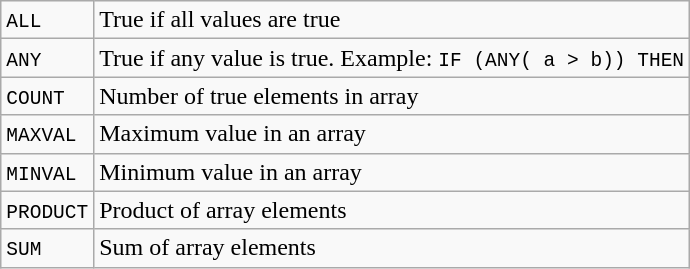<table class=wikitable>
<tr>
<td><code>ALL</code></td>
<td>True if all values are true</td>
</tr>
<tr>
<td><code>ANY</code></td>
<td>True if any value is true. Example: <code>IF (ANY( a > b)) THEN</code></td>
</tr>
<tr>
<td><code>COUNT</code></td>
<td>Number of true elements in array</td>
</tr>
<tr>
<td><code>MAXVAL</code></td>
<td>Maximum value in an array</td>
</tr>
<tr>
<td><code>MINVAL</code></td>
<td>Minimum value in an array</td>
</tr>
<tr>
<td><code>PRODUCT</code></td>
<td>Product of array elements</td>
</tr>
<tr>
<td><code>SUM</code></td>
<td>Sum of array elements</td>
</tr>
</table>
